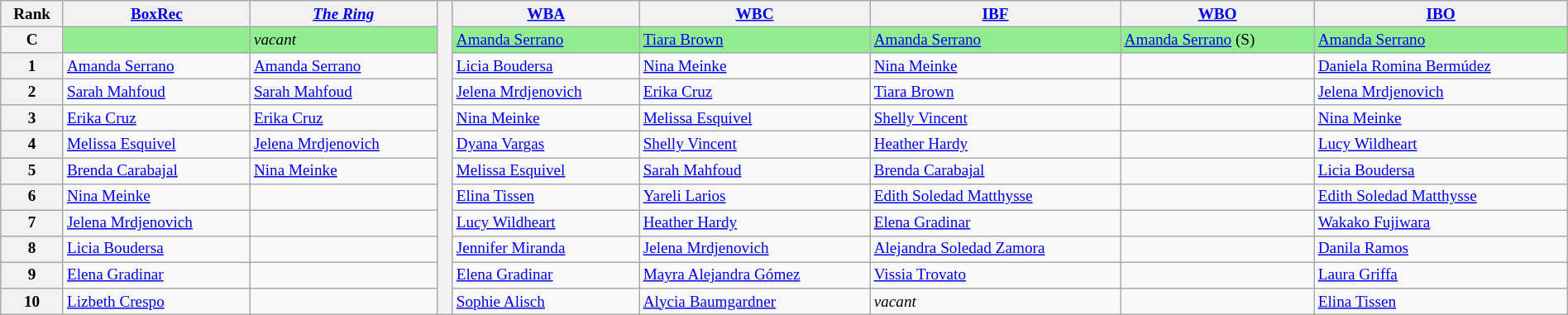<table class="wikitable" style="text-align:left; font-size:80%; width:100%;">
<tr>
<th>Rank</th>
<th><a href='#'>BoxRec</a></th>
<th><em><a href='#'>The Ring</a></em></th>
<th rowspan="12" style="width:1%;"></th>
<th><a href='#'>WBA</a></th>
<th><a href='#'>WBC</a></th>
<th><a href='#'>IBF</a></th>
<th><a href='#'>WBO</a></th>
<th><a href='#'>IBO</a></th>
</tr>
<tr style="background:lightgreen;">
<th scope="row">C</th>
<td></td>
<td><em>vacant</em></td>
<td> <a href='#'>Amanda Serrano</a></td>
<td> <a href='#'>Tiara Brown</a></td>
<td> <a href='#'>Amanda Serrano</a></td>
<td> <a href='#'>Amanda Serrano</a> (S)</td>
<td> <a href='#'>Amanda Serrano</a></td>
</tr>
<tr>
<th scope="row">1</th>
<td> <a href='#'>Amanda Serrano</a></td>
<td> <a href='#'>Amanda Serrano</a></td>
<td> <a href='#'>Licia Boudersa</a></td>
<td> <a href='#'>Nina Meinke</a></td>
<td> <a href='#'>Nina Meinke</a></td>
<td></td>
<td> <a href='#'>Daniela Romina Bermúdez</a></td>
</tr>
<tr>
<th scope="row">2</th>
<td> <a href='#'>Sarah Mahfoud</a></td>
<td> <a href='#'>Sarah Mahfoud</a></td>
<td> <a href='#'>Jelena Mrdjenovich</a></td>
<td> <a href='#'>Erika Cruz</a></td>
<td> <a href='#'>Tiara Brown</a></td>
<td></td>
<td> <a href='#'>Jelena Mrdjenovich</a></td>
</tr>
<tr>
<th scope="row">3</th>
<td> <a href='#'>Erika Cruz</a></td>
<td> <a href='#'>Erika Cruz</a></td>
<td> <a href='#'>Nina Meinke</a></td>
<td> <a href='#'>Melissa Esquivel</a></td>
<td> <a href='#'>Shelly Vincent</a></td>
<td></td>
<td> <a href='#'>Nina Meinke</a></td>
</tr>
<tr>
<th scope="row">4</th>
<td> <a href='#'>Melissa Esquivel</a></td>
<td> <a href='#'>Jelena Mrdjenovich</a></td>
<td> <a href='#'>Dyana Vargas</a></td>
<td> <a href='#'>Shelly Vincent</a></td>
<td> <a href='#'>Heather Hardy</a></td>
<td></td>
<td> <a href='#'>Lucy Wildheart</a></td>
</tr>
<tr>
<th scope="row">5</th>
<td> <a href='#'>Brenda Carabajal</a></td>
<td> <a href='#'>Nina Meinke</a></td>
<td> <a href='#'>Melissa Esquivel</a></td>
<td> <a href='#'>Sarah Mahfoud</a></td>
<td> <a href='#'>Brenda Carabajal</a></td>
<td></td>
<td> <a href='#'>Licia Boudersa</a></td>
</tr>
<tr>
<th scope="row">6</th>
<td> <a href='#'>Nina Meinke</a></td>
<td></td>
<td> <a href='#'>Elina Tissen</a></td>
<td> <a href='#'>Yareli Larios</a></td>
<td> <a href='#'>Edith Soledad Matthysse</a></td>
<td></td>
<td> <a href='#'>Edith Soledad Matthysse</a></td>
</tr>
<tr>
<th scope="row">7</th>
<td> <a href='#'>Jelena Mrdjenovich</a></td>
<td></td>
<td> <a href='#'>Lucy Wildheart</a></td>
<td> <a href='#'>Heather Hardy</a></td>
<td> <a href='#'>Elena Gradinar</a></td>
<td></td>
<td> <a href='#'>Wakako Fujiwara</a></td>
</tr>
<tr>
<th scope="row">8</th>
<td> <a href='#'>Licia Boudersa</a></td>
<td></td>
<td> <a href='#'>Jennifer Miranda</a></td>
<td> <a href='#'>Jelena Mrdjenovich</a></td>
<td> <a href='#'>Alejandra Soledad Zamora</a></td>
<td></td>
<td> <a href='#'>Danila Ramos</a></td>
</tr>
<tr>
<th scope="row">9</th>
<td> <a href='#'>Elena Gradinar</a></td>
<td></td>
<td> <a href='#'>Elena Gradinar</a></td>
<td> <a href='#'>Mayra Alejandra Gómez</a></td>
<td> <a href='#'>Vissia Trovato</a></td>
<td></td>
<td> <a href='#'>Laura Griffa</a></td>
</tr>
<tr>
<th scope="row">10</th>
<td> <a href='#'>Lizbeth Crespo</a></td>
<td></td>
<td> <a href='#'>Sophie Alisch</a></td>
<td> <a href='#'>Alycia Baumgardner</a></td>
<td><em>vacant</em></td>
<td></td>
<td> <a href='#'>Elina Tissen</a></td>
</tr>
</table>
